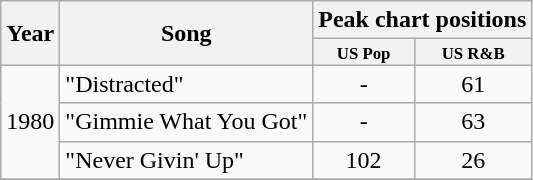<table class="wikitable">
<tr>
<th scope="col" rowspan="2">Year</th>
<th scope="col" rowspan="2">Song</th>
<th scope="col" colspan="10">Peak chart positions</th>
</tr>
<tr>
<th scope="col" style="font-size:70%;">US Pop</th>
<th scope="col" style="font-size:70%;">US R&B</th>
</tr>
<tr>
<td rowspan="3">1980</td>
<td>"Distracted"</td>
<td style="text-align:center;">-</td>
<td style="text-align:center;">61</td>
</tr>
<tr>
<td>"Gimmie What You Got"</td>
<td style="text-align:center;">-</td>
<td style="text-align:center;">63</td>
</tr>
<tr>
<td>"Never Givin' Up"</td>
<td style="text-align:center;">102</td>
<td style="text-align:center;">26</td>
</tr>
<tr>
</tr>
</table>
